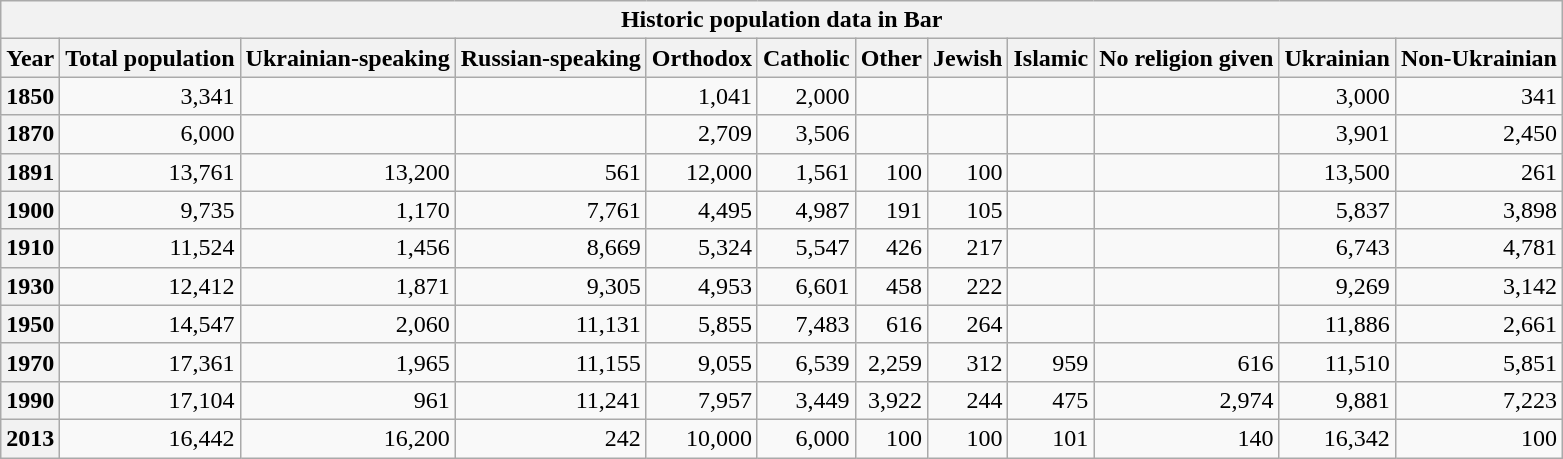<table class="wikitable collapsible collapsed">
<tr>
<th colspan="12">Historic population data in Bar</th>
</tr>
<tr>
<th>Year</th>
<th>Total population</th>
<th>Ukrainian-speaking</th>
<th>Russian-speaking</th>
<th>Orthodox</th>
<th>Catholic</th>
<th>Other</th>
<th>Jewish</th>
<th>Islamic</th>
<th>No religion given</th>
<th>Ukrainian</th>
<th>Non-Ukrainian</th>
</tr>
<tr>
<th scope="row">1850</th>
<td style="text-align:right;">3,341</td>
<td style="text-align:right;"></td>
<td style="text-align:right;"></td>
<td style="text-align:right;">1,041</td>
<td style="text-align:right;">2,000</td>
<td style="text-align:right;"></td>
<td style="text-align:right;"></td>
<td style="text-align:right;"></td>
<td style="text-align:right;"></td>
<td style="text-align:right;">3,000</td>
<td style="text-align:right;">341</td>
</tr>
<tr>
<th scope="row">1870</th>
<td style="text-align:right;">6,000</td>
<td style="text-align:right;"></td>
<td style="text-align:right;"></td>
<td style="text-align:right;">2,709</td>
<td style="text-align:right;">3,506</td>
<td style="text-align:right;"></td>
<td style="text-align:right;"></td>
<td style="text-align:right;"></td>
<td style="text-align:right;"></td>
<td style="text-align:right;">3,901</td>
<td style="text-align:right;">2,450</td>
</tr>
<tr>
<th scope="row">1891</th>
<td style="text-align:right;">13,761</td>
<td style="text-align:right;">13,200</td>
<td style="text-align:right;">561</td>
<td style="text-align:right;">12,000</td>
<td style="text-align:right;">1,561</td>
<td style="text-align:right;">100</td>
<td style="text-align:right;">100</td>
<td style="text-align:right;"></td>
<td style="text-align:right;"></td>
<td style="text-align:right;">13,500</td>
<td style="text-align:right;">261</td>
</tr>
<tr>
<th scope="row">1900</th>
<td style="text-align:right;">9,735</td>
<td style="text-align:right;">1,170</td>
<td style="text-align:right;">7,761</td>
<td style="text-align:right;">4,495</td>
<td style="text-align:right;">4,987</td>
<td style="text-align:right;">191</td>
<td style="text-align:right;">105</td>
<td style="text-align:right;"></td>
<td style="text-align:right;"></td>
<td style="text-align:right;">5,837</td>
<td style="text-align:right;">3,898</td>
</tr>
<tr>
<th scope="row">1910</th>
<td style="text-align:right;">11,524</td>
<td style="text-align:right;">1,456</td>
<td style="text-align:right;">8,669</td>
<td style="text-align:right;">5,324</td>
<td style="text-align:right;">5,547</td>
<td style="text-align:right;">426</td>
<td style="text-align:right;">217</td>
<td style="text-align:right;"></td>
<td style="text-align:right;"></td>
<td style="text-align:right;">6,743</td>
<td style="text-align:right;">4,781</td>
</tr>
<tr>
<th scope="row">1930</th>
<td style="text-align:right;">12,412</td>
<td style="text-align:right;">1,871</td>
<td style="text-align:right;">9,305</td>
<td style="text-align:right;">4,953</td>
<td style="text-align:right;">6,601</td>
<td style="text-align:right;">458</td>
<td style="text-align:right;">222</td>
<td style="text-align:right;"></td>
<td style="text-align:right;"></td>
<td style="text-align:right;">9,269</td>
<td style="text-align:right;">3,142</td>
</tr>
<tr>
<th scope="row">1950</th>
<td style="text-align:right;">14,547</td>
<td style="text-align:right;">2,060</td>
<td style="text-align:right;">11,131</td>
<td style="text-align:right;">5,855</td>
<td style="text-align:right;">7,483</td>
<td style="text-align:right;">616</td>
<td style="text-align:right;">264</td>
<td style="text-align:right;"></td>
<td style="text-align:right;"></td>
<td style="text-align:right;">11,886</td>
<td style="text-align:right;">2,661</td>
</tr>
<tr>
<th scope="row">1970</th>
<td style="text-align:right;">17,361</td>
<td style="text-align:right;">1,965</td>
<td style="text-align:right;">11,155</td>
<td style="text-align:right;">9,055</td>
<td style="text-align:right;">6,539</td>
<td style="text-align:right;">2,259</td>
<td style="text-align:right;">312</td>
<td style="text-align:right;">959</td>
<td style="text-align:right;">616</td>
<td style="text-align:right;">11,510</td>
<td style="text-align:right;">5,851</td>
</tr>
<tr>
<th scope="row">1990</th>
<td style="text-align:right;">17,104</td>
<td style="text-align:right;">961</td>
<td style="text-align:right;">11,241</td>
<td style="text-align:right;">7,957</td>
<td style="text-align:right;">3,449</td>
<td style="text-align:right;">3,922</td>
<td style="text-align:right;">244</td>
<td style="text-align:right;">475</td>
<td style="text-align:right;">2,974</td>
<td style="text-align:right;">9,881</td>
<td style="text-align:right;">7,223</td>
</tr>
<tr>
<th scope="row">2013</th>
<td style="text-align:right;">16,442</td>
<td style="text-align:right;">16,200</td>
<td style="text-align:right;">242</td>
<td style="text-align:right;">10,000</td>
<td style="text-align:right;">6,000</td>
<td style="text-align:right;">100</td>
<td style="text-align:right;">100</td>
<td style="text-align:right;">101</td>
<td style="text-align:right;">140</td>
<td style="text-align:right;">16,342</td>
<td style="text-align:right;">100</td>
</tr>
</table>
